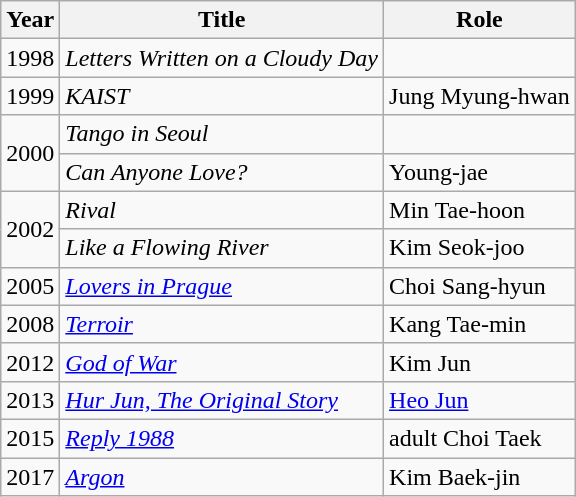<table class="wikitable sortable">
<tr>
<th>Year</th>
<th>Title</th>
<th>Role</th>
</tr>
<tr>
<td>1998</td>
<td><em>Letters Written on a Cloudy Day</em></td>
<td></td>
</tr>
<tr>
<td>1999</td>
<td><em>KAIST</em></td>
<td>Jung Myung-hwan</td>
</tr>
<tr>
<td rowspan=2>2000</td>
<td><em>Tango in Seoul</em></td>
<td></td>
</tr>
<tr>
<td><em>Can Anyone Love?</em></td>
<td>Young-jae</td>
</tr>
<tr>
<td rowspan=2>2002</td>
<td><em>Rival</em></td>
<td>Min Tae-hoon</td>
</tr>
<tr>
<td><em>Like a Flowing River</em></td>
<td>Kim Seok-joo</td>
</tr>
<tr>
<td>2005</td>
<td><em><a href='#'>Lovers in Prague</a></em></td>
<td>Choi Sang-hyun</td>
</tr>
<tr>
<td>2008</td>
<td><em><a href='#'>Terroir</a></em></td>
<td>Kang Tae-min</td>
</tr>
<tr>
<td>2012</td>
<td><em><a href='#'>God of War</a></em></td>
<td>Kim Jun</td>
</tr>
<tr>
<td>2013</td>
<td><em><a href='#'>Hur Jun, The Original Story</a></em></td>
<td><a href='#'>Heo Jun</a></td>
</tr>
<tr>
<td>2015</td>
<td><em><a href='#'>Reply 1988</a></em></td>
<td>adult Choi Taek</td>
</tr>
<tr>
<td>2017</td>
<td><em><a href='#'>Argon</a></em></td>
<td>Kim Baek-jin</td>
</tr>
</table>
